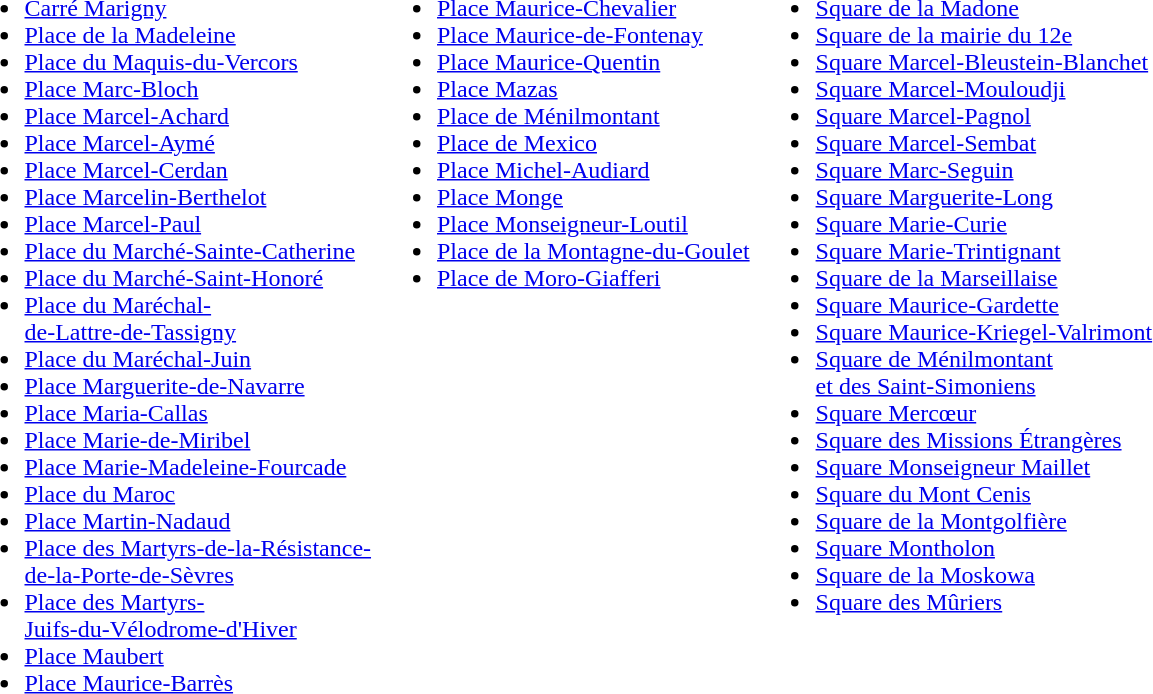<table>
<tr>
<td valign="top"><br><ul><li><a href='#'>Carré Marigny</a></li><li><a href='#'>Place de la Madeleine</a></li><li><a href='#'>Place du Maquis-du-Vercors</a></li><li><a href='#'>Place Marc-Bloch</a></li><li><a href='#'>Place Marcel-Achard</a></li><li><a href='#'>Place Marcel-Aymé</a></li><li><a href='#'>Place Marcel-Cerdan</a></li><li><a href='#'>Place Marcelin-Berthelot</a></li><li><a href='#'>Place Marcel-Paul</a></li><li><a href='#'>Place du Marché-Sainte-Catherine</a></li><li><a href='#'>Place du Marché-Saint-Honoré</a></li><li><a href='#'>Place du Maréchal-<br>de-Lattre-de-Tassigny</a></li><li><a href='#'>Place du Maréchal-Juin</a></li><li><a href='#'>Place Marguerite-de-Navarre</a></li><li><a href='#'>Place Maria-Callas</a></li><li><a href='#'>Place Marie-de-Miribel</a></li><li><a href='#'>Place Marie-Madeleine-Fourcade</a></li><li><a href='#'>Place du Maroc</a></li><li><a href='#'>Place Martin-Nadaud</a></li><li><a href='#'>Place des Martyrs-de-la-Résistance-<br>de-la-Porte-de-Sèvres</a></li><li><a href='#'>Place des Martyrs-<br>Juifs-du-Vélodrome-d'Hiver</a></li><li><a href='#'>Place Maubert</a></li><li><a href='#'>Place Maurice-Barrès</a></li></ul></td>
<td valign="top"><br><ul><li><a href='#'>Place Maurice-Chevalier</a></li><li><a href='#'>Place Maurice-de-Fontenay</a></li><li><a href='#'>Place Maurice-Quentin</a></li><li><a href='#'>Place Mazas</a></li><li><a href='#'>Place de Ménilmontant</a></li><li><a href='#'>Place de Mexico</a></li><li><a href='#'>Place Michel-Audiard</a></li><li><a href='#'>Place Monge</a></li><li><a href='#'>Place Monseigneur-Loutil</a></li><li><a href='#'>Place de la Montagne-du-Goulet</a></li><li><a href='#'>Place de Moro-Giafferi</a></li></ul></td>
<td valign="top"><br><ul><li><a href='#'>Square de la Madone</a></li><li><a href='#'>Square de la mairie du 12e</a></li><li><a href='#'>Square Marcel-Bleustein-Blanchet</a></li><li><a href='#'>Square Marcel-Mouloudji</a></li><li><a href='#'>Square Marcel-Pagnol</a></li><li><a href='#'>Square Marcel-Sembat</a></li><li><a href='#'>Square Marc-Seguin</a></li><li><a href='#'>Square Marguerite-Long</a></li><li><a href='#'>Square Marie-Curie</a></li><li><a href='#'>Square Marie-Trintignant</a></li><li><a href='#'>Square de la Marseillaise</a></li><li><a href='#'>Square Maurice-Gardette</a></li><li><a href='#'>Square Maurice-Kriegel-Valrimont</a></li><li><a href='#'>Square de Ménilmontant<br>et des Saint-Simoniens</a></li><li><a href='#'>Square Mercœur</a></li><li><a href='#'>Square des Missions Étrangères</a></li><li><a href='#'>Square Monseigneur Maillet</a></li><li><a href='#'>Square du Mont Cenis</a></li><li><a href='#'>Square de la Montgolfière</a></li><li><a href='#'>Square Montholon</a></li><li><a href='#'>Square de la Moskowa</a></li><li><a href='#'>Square des Mûriers</a></li></ul></td>
</tr>
</table>
